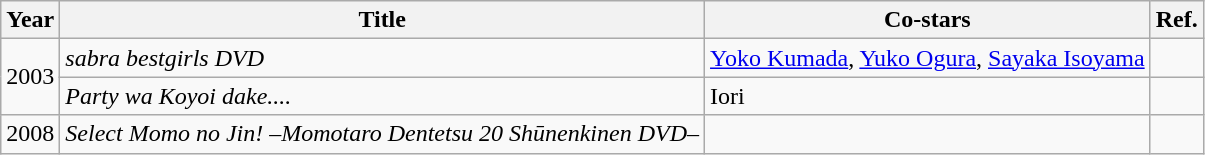<table class="wikitable">
<tr>
<th>Year</th>
<th>Title</th>
<th>Co-stars</th>
<th>Ref.</th>
</tr>
<tr>
<td rowspan="2">2003</td>
<td><em>sabra bestgirls DVD</em></td>
<td><a href='#'>Yoko Kumada</a>, <a href='#'>Yuko Ogura</a>, <a href='#'>Sayaka Isoyama</a></td>
<td></td>
</tr>
<tr>
<td><em>Party wa Koyoi dake....</em></td>
<td>Iori</td>
<td></td>
</tr>
<tr>
<td>2008</td>
<td><em>Select Momo no Jin! –Momotaro Dentetsu 20 Shūnenkinen DVD–</em></td>
<td></td>
<td></td>
</tr>
</table>
